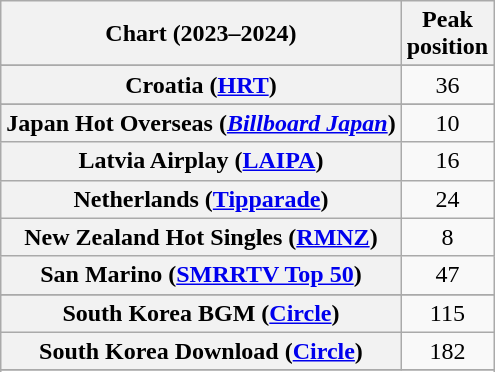<table class="wikitable sortable plainrowheaders" style="text-align:center">
<tr>
<th scope="col">Chart (2023–2024)</th>
<th scope="col">Peak<br>position</th>
</tr>
<tr>
</tr>
<tr>
<th scope="row">Croatia (<a href='#'>HRT</a>)</th>
<td>36</td>
</tr>
<tr>
</tr>
<tr>
<th scope="row">Japan Hot Overseas (<em><a href='#'>Billboard Japan</a></em>)</th>
<td>10</td>
</tr>
<tr>
<th scope="row">Latvia Airplay (<a href='#'>LAIPA</a>)</th>
<td>16</td>
</tr>
<tr>
<th scope="row">Netherlands (<a href='#'>Tipparade</a>)</th>
<td>24</td>
</tr>
<tr>
<th scope="row">New Zealand Hot Singles (<a href='#'>RMNZ</a>)</th>
<td>8</td>
</tr>
<tr>
<th scope="row">San Marino (<a href='#'>SMRRTV Top 50</a>)</th>
<td>47</td>
</tr>
<tr>
</tr>
<tr>
<th scope="row">South Korea BGM (<a href='#'>Circle</a>)</th>
<td>115</td>
</tr>
<tr>
<th scope="row">South Korea Download (<a href='#'>Circle</a>)</th>
<td>182</td>
</tr>
<tr>
</tr>
<tr>
</tr>
<tr>
</tr>
<tr>
</tr>
</table>
